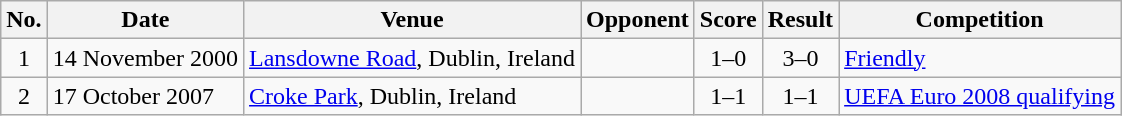<table class="wikitable sortable">
<tr>
<th scope="col">No.</th>
<th scope="col">Date</th>
<th scope="col">Venue</th>
<th scope="col">Opponent</th>
<th scope="col">Score</th>
<th scope="col">Result</th>
<th scope="col">Competition</th>
</tr>
<tr>
<td align="center">1</td>
<td>14 November 2000</td>
<td><a href='#'>Lansdowne Road</a>, Dublin, Ireland</td>
<td></td>
<td align="center">1–0</td>
<td align="center">3–0</td>
<td><a href='#'>Friendly</a></td>
</tr>
<tr>
<td align="center">2</td>
<td>17 October 2007</td>
<td><a href='#'>Croke Park</a>, Dublin, Ireland</td>
<td></td>
<td align="center">1–1</td>
<td align="center">1–1</td>
<td><a href='#'>UEFA Euro 2008 qualifying</a></td>
</tr>
</table>
